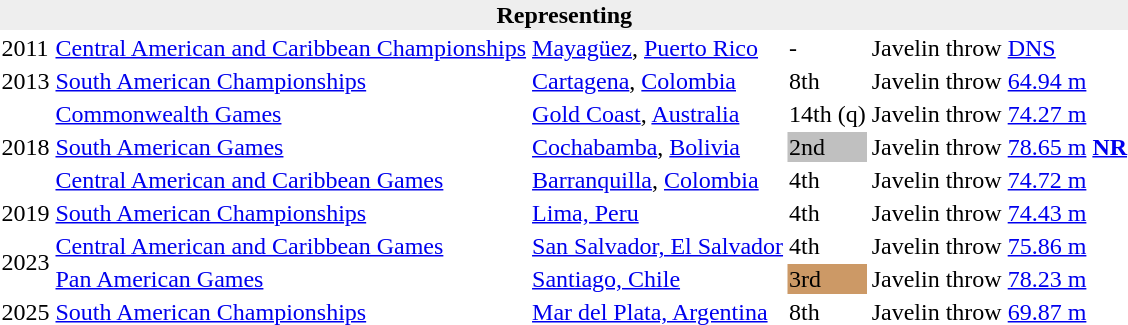<table>
<tr>
<th bgcolor="#eeeeee" colspan="6">Representing </th>
</tr>
<tr>
<td>2011</td>
<td><a href='#'>Central American and Caribbean Championships</a></td>
<td><a href='#'>Mayagüez</a>, <a href='#'>Puerto Rico</a></td>
<td>-</td>
<td>Javelin throw</td>
<td><a href='#'>DNS</a></td>
</tr>
<tr>
<td>2013</td>
<td><a href='#'>South American Championships</a></td>
<td><a href='#'>Cartagena</a>, <a href='#'>Colombia</a></td>
<td>8th</td>
<td>Javelin throw</td>
<td><a href='#'>64.94 m</a></td>
</tr>
<tr>
<td rowspan=3>2018</td>
<td><a href='#'>Commonwealth Games</a></td>
<td><a href='#'>Gold Coast</a>, <a href='#'>Australia</a></td>
<td>14th (q)</td>
<td>Javelin throw</td>
<td><a href='#'>74.27 m</a></td>
</tr>
<tr>
<td><a href='#'>South American Games</a></td>
<td><a href='#'>Cochabamba</a>, <a href='#'>Bolivia</a></td>
<td bgcolor="silver">2nd</td>
<td>Javelin throw</td>
<td><a href='#'>78.65 m</a> <strong><a href='#'>NR</a></strong></td>
</tr>
<tr>
<td><a href='#'>Central American and Caribbean Games</a></td>
<td><a href='#'>Barranquilla</a>, <a href='#'>Colombia</a></td>
<td>4th</td>
<td>Javelin throw</td>
<td><a href='#'>74.72 m</a></td>
</tr>
<tr>
<td>2019</td>
<td><a href='#'>South American Championships</a></td>
<td><a href='#'>Lima, Peru</a></td>
<td>4th</td>
<td>Javelin throw</td>
<td><a href='#'>74.43 m</a></td>
</tr>
<tr>
<td rowspan=2>2023</td>
<td><a href='#'>Central American and Caribbean Games</a></td>
<td><a href='#'>San Salvador, El Salvador</a></td>
<td>4th</td>
<td>Javelin throw</td>
<td><a href='#'>75.86 m</a></td>
</tr>
<tr>
<td><a href='#'>Pan American Games</a></td>
<td><a href='#'>Santiago, Chile</a></td>
<td bgcolor=cc9966>3rd</td>
<td>Javelin throw</td>
<td><a href='#'>78.23 m</a></td>
</tr>
<tr>
<td>2025</td>
<td><a href='#'>South American Championships</a></td>
<td><a href='#'>Mar del Plata, Argentina</a></td>
<td>8th</td>
<td>Javelin throw</td>
<td><a href='#'>69.87 m</a></td>
</tr>
</table>
